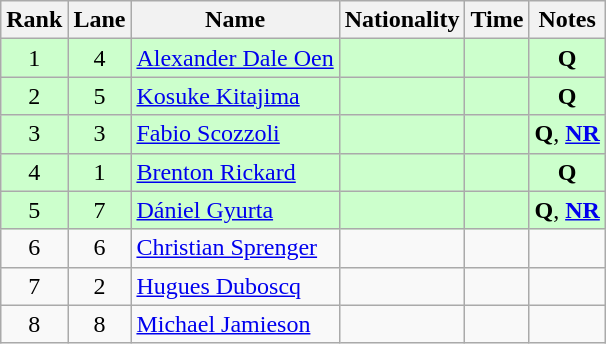<table class="wikitable sortable" style="text-align:center">
<tr>
<th>Rank</th>
<th>Lane</th>
<th>Name</th>
<th>Nationality</th>
<th>Time</th>
<th>Notes</th>
</tr>
<tr bgcolor=ccffcc>
<td>1</td>
<td>4</td>
<td align=left><a href='#'>Alexander Dale Oen</a></td>
<td align=left></td>
<td></td>
<td><strong>Q</strong></td>
</tr>
<tr bgcolor=ccffcc>
<td>2</td>
<td>5</td>
<td align=left><a href='#'>Kosuke Kitajima</a></td>
<td align=left></td>
<td></td>
<td><strong>Q</strong></td>
</tr>
<tr bgcolor=ccffcc>
<td>3</td>
<td>3</td>
<td align=left><a href='#'>Fabio Scozzoli</a></td>
<td align=left></td>
<td></td>
<td><strong>Q</strong>, <strong><a href='#'>NR</a></strong></td>
</tr>
<tr bgcolor=ccffcc>
<td>4</td>
<td>1</td>
<td align=left><a href='#'>Brenton Rickard</a></td>
<td align=left></td>
<td></td>
<td><strong>Q</strong></td>
</tr>
<tr bgcolor=ccffcc>
<td>5</td>
<td>7</td>
<td align=left><a href='#'>Dániel Gyurta</a></td>
<td align=left></td>
<td></td>
<td><strong>Q</strong>, <strong><a href='#'>NR</a></strong></td>
</tr>
<tr>
<td>6</td>
<td>6</td>
<td align=left><a href='#'>Christian Sprenger</a></td>
<td align=left></td>
<td></td>
<td></td>
</tr>
<tr>
<td>7</td>
<td>2</td>
<td align=left><a href='#'>Hugues Duboscq</a></td>
<td align=left></td>
<td></td>
<td></td>
</tr>
<tr>
<td>8</td>
<td>8</td>
<td align=left><a href='#'>Michael Jamieson</a></td>
<td align=left></td>
<td></td>
<td></td>
</tr>
</table>
